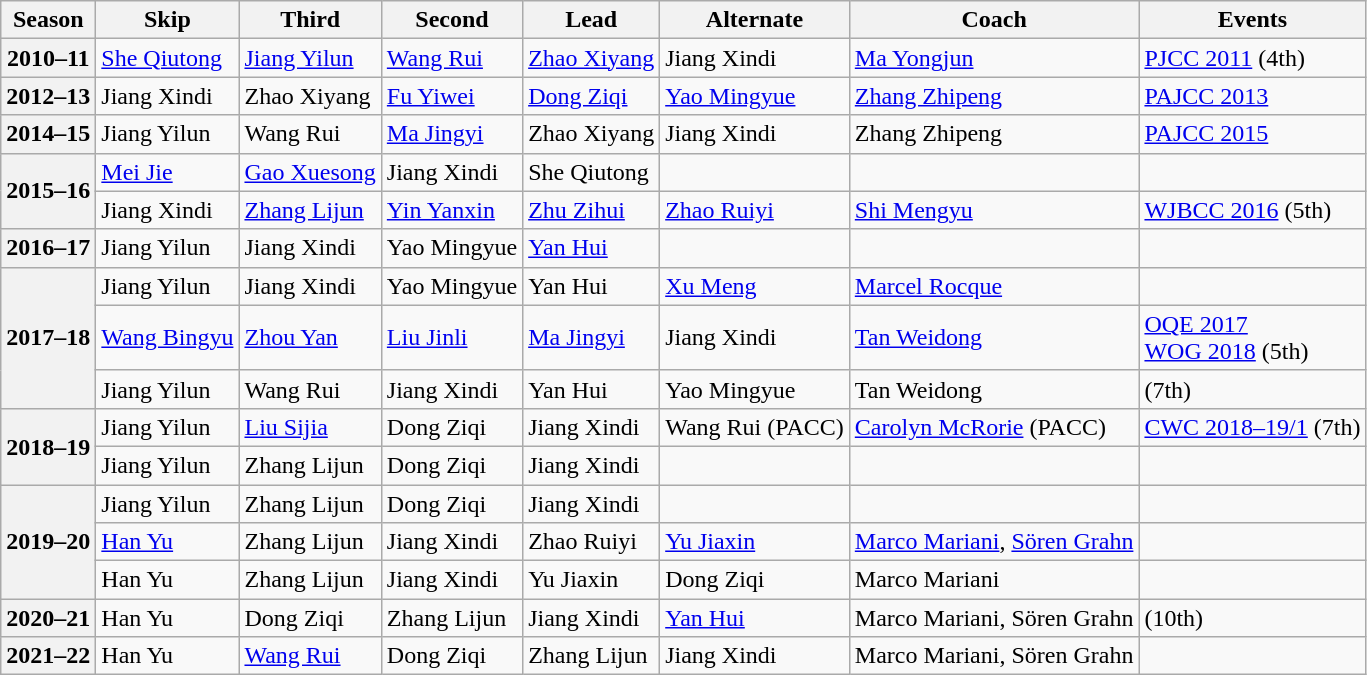<table class="wikitable">
<tr>
<th scope="col">Season</th>
<th scope="col">Skip</th>
<th scope="col">Third</th>
<th scope="col">Second</th>
<th scope="col">Lead</th>
<th scope="col">Alternate</th>
<th scope="col">Coach</th>
<th scope="col">Events</th>
</tr>
<tr>
<th scope="row">2010–11</th>
<td><a href='#'>She Qiutong</a></td>
<td><a href='#'>Jiang Yilun</a></td>
<td><a href='#'>Wang Rui</a></td>
<td><a href='#'>Zhao Xiyang</a></td>
<td>Jiang Xindi</td>
<td><a href='#'>Ma Yongjun</a></td>
<td><a href='#'>PJCC 2011</a> (4th)</td>
</tr>
<tr>
<th scope="row">2012–13</th>
<td>Jiang Xindi</td>
<td>Zhao Xiyang</td>
<td><a href='#'>Fu Yiwei</a></td>
<td><a href='#'>Dong Ziqi</a></td>
<td><a href='#'>Yao Mingyue</a></td>
<td><a href='#'>Zhang Zhipeng</a></td>
<td><a href='#'>PAJCC 2013</a> </td>
</tr>
<tr>
<th scope="row">2014–15</th>
<td>Jiang Yilun</td>
<td>Wang Rui</td>
<td><a href='#'>Ma Jingyi</a></td>
<td>Zhao Xiyang</td>
<td>Jiang Xindi</td>
<td>Zhang Zhipeng</td>
<td><a href='#'>PAJCC 2015</a> </td>
</tr>
<tr>
<th scope="row" rowspan=2>2015–16</th>
<td><a href='#'>Mei Jie</a></td>
<td><a href='#'>Gao Xuesong</a></td>
<td>Jiang Xindi</td>
<td>She Qiutong</td>
<td></td>
<td></td>
<td></td>
</tr>
<tr>
<td>Jiang Xindi</td>
<td><a href='#'>Zhang Lijun</a></td>
<td><a href='#'>Yin Yanxin</a></td>
<td><a href='#'>Zhu Zihui</a></td>
<td><a href='#'>Zhao Ruiyi</a></td>
<td><a href='#'>Shi Mengyu</a></td>
<td><a href='#'>WJBCC 2016</a> (5th)</td>
</tr>
<tr>
<th scope="row">2016–17</th>
<td>Jiang Yilun</td>
<td>Jiang Xindi</td>
<td>Yao Mingyue</td>
<td><a href='#'>Yan Hui</a></td>
<td></td>
<td></td>
<td></td>
</tr>
<tr>
<th scope="row" rowspan=3>2017–18</th>
<td>Jiang Yilun</td>
<td>Jiang Xindi</td>
<td>Yao Mingyue</td>
<td>Yan Hui</td>
<td><a href='#'>Xu Meng</a></td>
<td><a href='#'>Marcel Rocque</a></td>
<td> </td>
</tr>
<tr>
<td><a href='#'>Wang Bingyu</a></td>
<td><a href='#'>Zhou Yan</a></td>
<td><a href='#'>Liu Jinli</a></td>
<td><a href='#'>Ma Jingyi</a></td>
<td>Jiang Xindi</td>
<td><a href='#'>Tan Weidong</a></td>
<td><a href='#'>OQE 2017</a> <br><a href='#'>WOG 2018</a> (5th)</td>
</tr>
<tr>
<td>Jiang Yilun</td>
<td>Wang Rui</td>
<td>Jiang Xindi</td>
<td>Yan Hui</td>
<td>Yao Mingyue</td>
<td>Tan Weidong</td>
<td> (7th)</td>
</tr>
<tr>
<th scope="row" rowspan=2>2018–19</th>
<td>Jiang Yilun</td>
<td><a href='#'>Liu Sijia</a></td>
<td>Dong Ziqi</td>
<td>Jiang Xindi</td>
<td>Wang Rui (PACC)</td>
<td><a href='#'>Carolyn McRorie</a> (PACC)</td>
<td><a href='#'>CWC 2018–19/1</a> (7th)<br> </td>
</tr>
<tr>
<td>Jiang Yilun</td>
<td>Zhang Lijun</td>
<td>Dong Ziqi</td>
<td>Jiang Xindi</td>
<td></td>
<td></td>
<td></td>
</tr>
<tr>
<th scope="row" rowspan=3>2019–20</th>
<td>Jiang Yilun</td>
<td>Zhang Lijun</td>
<td>Dong Ziqi</td>
<td>Jiang Xindi</td>
<td></td>
<td></td>
<td></td>
</tr>
<tr>
<td><a href='#'>Han Yu</a></td>
<td>Zhang Lijun</td>
<td>Jiang Xindi</td>
<td>Zhao Ruiyi</td>
<td><a href='#'>Yu Jiaxin</a></td>
<td><a href='#'>Marco Mariani</a>, <a href='#'>Sören Grahn</a></td>
<td> </td>
</tr>
<tr>
<td>Han Yu</td>
<td>Zhang Lijun</td>
<td>Jiang Xindi</td>
<td>Yu Jiaxin</td>
<td>Dong Ziqi</td>
<td>Marco Mariani</td>
<td></td>
</tr>
<tr>
<th scope="row">2020–21</th>
<td>Han Yu</td>
<td>Dong Ziqi</td>
<td>Zhang Lijun</td>
<td>Jiang Xindi</td>
<td><a href='#'>Yan Hui</a></td>
<td>Marco Mariani, Sören Grahn</td>
<td> (10th)</td>
</tr>
<tr>
<th scope="row">2021–22</th>
<td>Han Yu</td>
<td><a href='#'>Wang Rui</a></td>
<td>Dong Ziqi</td>
<td>Zhang Lijun</td>
<td>Jiang Xindi</td>
<td>Marco Mariani, Sören Grahn</td>
<td></td>
</tr>
</table>
